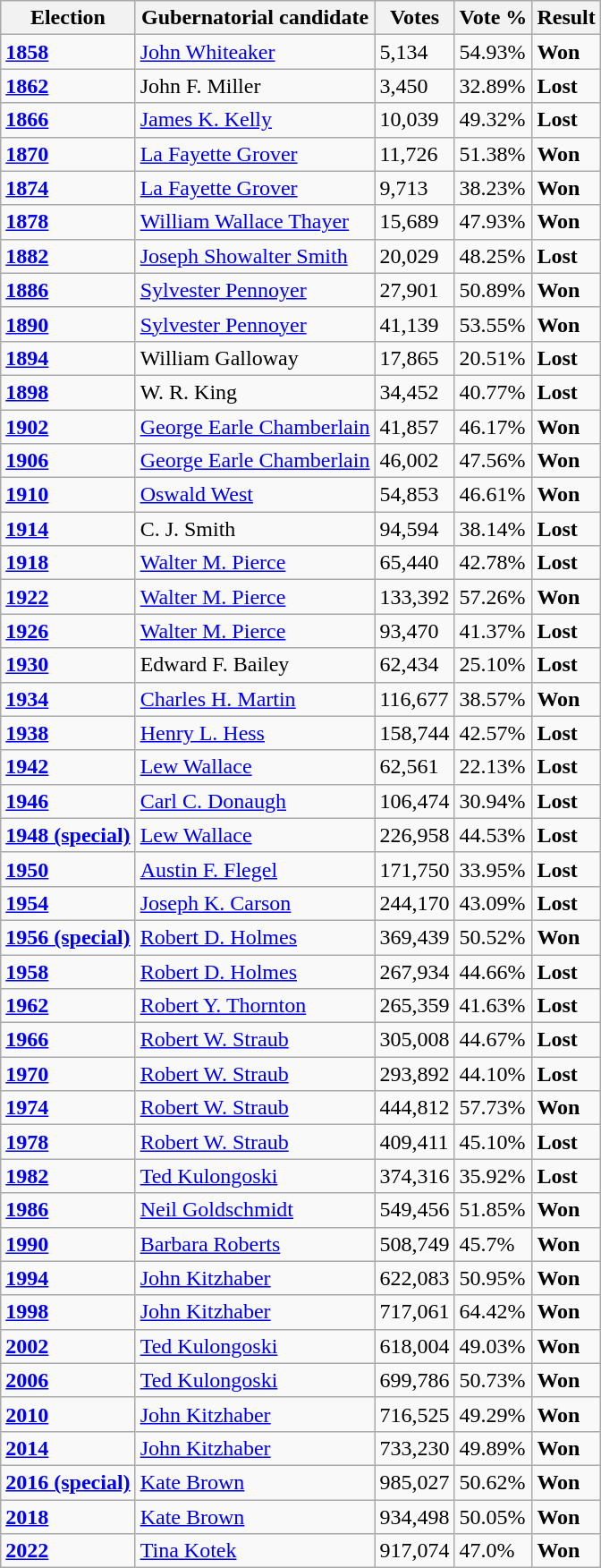<table class="wikitable">
<tr>
<th>Election</th>
<th>Gubernatorial candidate</th>
<th>Votes</th>
<th>Vote %</th>
<th>Result</th>
</tr>
<tr>
<td><strong><a href='#'>1858</a></strong></td>
<td><a href='#'>John Whiteaker</a></td>
<td>5,134</td>
<td>54.93%</td>
<td><strong>Won</strong> </td>
</tr>
<tr>
<td><strong><a href='#'>1862</a></strong></td>
<td>John F. Miller</td>
<td>3,450</td>
<td>32.89%</td>
<td><strong>Lost</strong> </td>
</tr>
<tr>
<td><a href='#'><strong>1866</strong></a></td>
<td><a href='#'>James K. Kelly</a></td>
<td>10,039</td>
<td>49.32%</td>
<td><strong>Lost</strong> </td>
</tr>
<tr>
<td><strong><a href='#'>1870</a></strong></td>
<td><a href='#'>La Fayette Grover</a></td>
<td>11,726</td>
<td>51.38%</td>
<td><strong>Won</strong> </td>
</tr>
<tr>
<td><a href='#'><strong>1874</strong></a></td>
<td><a href='#'>La Fayette Grover</a></td>
<td>9,713</td>
<td>38.23%</td>
<td><strong>Won</strong> </td>
</tr>
<tr>
<td><strong><a href='#'>1878</a></strong></td>
<td><a href='#'>William Wallace Thayer</a></td>
<td>15,689</td>
<td>47.93%</td>
<td><strong>Won</strong> </td>
</tr>
<tr>
<td><strong><a href='#'>1882</a></strong></td>
<td><a href='#'>Joseph Showalter Smith</a></td>
<td>20,029</td>
<td>48.25%</td>
<td><strong>Lost</strong> </td>
</tr>
<tr>
<td><a href='#'><strong>1886</strong></a></td>
<td><a href='#'>Sylvester Pennoyer</a></td>
<td>27,901</td>
<td>50.89%</td>
<td><strong>Won</strong> </td>
</tr>
<tr>
<td><strong><a href='#'>1890</a></strong></td>
<td><a href='#'>Sylvester Pennoyer</a></td>
<td>41,139</td>
<td>53.55%</td>
<td><strong>Won</strong> </td>
</tr>
<tr>
<td><strong><a href='#'>1894</a></strong></td>
<td>William Galloway</td>
<td>17,865</td>
<td>20.51%</td>
<td><strong>Lost</strong> </td>
</tr>
<tr>
<td><strong><a href='#'>1898</a></strong></td>
<td>W. R. King</td>
<td>34,452</td>
<td>40.77%</td>
<td><strong>Lost</strong> </td>
</tr>
<tr>
<td><strong><a href='#'>1902</a></strong></td>
<td><a href='#'>George Earle Chamberlain</a></td>
<td>41,857</td>
<td>46.17%</td>
<td><strong>Won</strong> </td>
</tr>
<tr>
<td><strong><a href='#'>1906</a></strong></td>
<td><a href='#'>George Earle Chamberlain</a></td>
<td>46,002</td>
<td>47.56%</td>
<td><strong>Won</strong> </td>
</tr>
<tr>
<td><strong><a href='#'>1910</a></strong></td>
<td><a href='#'>Oswald West</a></td>
<td>54,853</td>
<td>46.61%</td>
<td><strong>Won</strong> </td>
</tr>
<tr>
<td><strong><a href='#'>1914</a></strong></td>
<td>C. J. Smith</td>
<td>94,594</td>
<td>38.14%</td>
<td><strong>Lost</strong> </td>
</tr>
<tr>
<td><strong><a href='#'>1918</a></strong></td>
<td><a href='#'>Walter M. Pierce</a></td>
<td>65,440</td>
<td>42.78%</td>
<td><strong>Lost</strong> </td>
</tr>
<tr>
<td><strong><a href='#'>1922</a></strong></td>
<td><a href='#'>Walter M. Pierce</a></td>
<td>133,392</td>
<td>57.26%</td>
<td><strong>Won</strong> </td>
</tr>
<tr>
<td><strong><a href='#'>1926</a></strong></td>
<td><a href='#'>Walter M. Pierce</a></td>
<td>93,470</td>
<td>41.37%</td>
<td><strong>Lost</strong> </td>
</tr>
<tr>
<td><strong><a href='#'>1930</a></strong></td>
<td>Edward F. Bailey</td>
<td>62,434</td>
<td>25.10%</td>
<td><strong>Lost</strong> </td>
</tr>
<tr>
<td><strong><a href='#'>1934</a></strong></td>
<td><a href='#'>Charles H. Martin</a></td>
<td>116,677</td>
<td>38.57%</td>
<td><strong>Won</strong> </td>
</tr>
<tr>
<td><strong><a href='#'>1938</a></strong></td>
<td><a href='#'>Henry L. Hess</a></td>
<td>158,744</td>
<td>42.57%</td>
<td><strong>Lost</strong> </td>
</tr>
<tr>
<td><strong><a href='#'>1942</a></strong></td>
<td><a href='#'>Lew Wallace</a></td>
<td>62,561</td>
<td>22.13%</td>
<td><strong>Lost</strong> </td>
</tr>
<tr>
<td><strong><a href='#'>1946</a></strong></td>
<td><a href='#'>Carl C. Donaugh</a></td>
<td>106,474</td>
<td>30.94%</td>
<td><strong>Lost</strong> </td>
</tr>
<tr>
<td><strong><a href='#'>1948 (special)</a></strong></td>
<td><a href='#'>Lew Wallace</a></td>
<td>226,958</td>
<td>44.53%</td>
<td><strong>Lost</strong> </td>
</tr>
<tr>
<td><strong><a href='#'>1950</a></strong></td>
<td><a href='#'>Austin F. Flegel</a></td>
<td>171,750</td>
<td>33.95%</td>
<td><strong>Lost</strong> </td>
</tr>
<tr>
<td><strong><a href='#'>1954</a></strong></td>
<td><a href='#'>Joseph K. Carson</a></td>
<td>244,170</td>
<td>43.09%</td>
<td><strong>Lost</strong> </td>
</tr>
<tr>
<td><strong><a href='#'>1956 (special)</a></strong></td>
<td><a href='#'>Robert D. Holmes</a></td>
<td>369,439</td>
<td>50.52%</td>
<td><strong>Won</strong> </td>
</tr>
<tr>
<td><strong><a href='#'>1958</a></strong></td>
<td><a href='#'>Robert D. Holmes</a></td>
<td>267,934</td>
<td>44.66%</td>
<td><strong>Lost</strong> </td>
</tr>
<tr>
<td><strong><a href='#'>1962</a></strong></td>
<td><a href='#'>Robert Y. Thornton</a></td>
<td>265,359</td>
<td>41.63%</td>
<td><strong>Lost</strong> </td>
</tr>
<tr>
<td><strong><a href='#'>1966</a></strong></td>
<td><a href='#'>Robert W. Straub</a></td>
<td>305,008</td>
<td>44.67%</td>
<td><strong>Lost</strong> </td>
</tr>
<tr>
<td><strong><a href='#'>1970</a></strong></td>
<td><a href='#'>Robert W. Straub</a></td>
<td>293,892</td>
<td>44.10%</td>
<td><strong>Lost</strong> </td>
</tr>
<tr>
<td><strong><a href='#'>1974</a></strong></td>
<td><a href='#'>Robert W. Straub</a></td>
<td>444,812</td>
<td>57.73%</td>
<td><strong>Won</strong> </td>
</tr>
<tr>
<td><strong><a href='#'>1978</a></strong></td>
<td><a href='#'>Robert W. Straub</a></td>
<td>409,411</td>
<td>45.10%</td>
<td><strong>Lost</strong> </td>
</tr>
<tr>
<td><strong><a href='#'>1982</a></strong></td>
<td><a href='#'>Ted Kulongoski</a></td>
<td>374,316</td>
<td>35.92%</td>
<td><strong>Lost</strong> </td>
</tr>
<tr>
<td><strong><a href='#'>1986</a></strong></td>
<td><a href='#'>Neil Goldschmidt</a></td>
<td>549,456</td>
<td>51.85%</td>
<td><strong>Won</strong> </td>
</tr>
<tr>
<td><strong><a href='#'>1990</a></strong></td>
<td><a href='#'>Barbara Roberts</a></td>
<td>508,749</td>
<td>45.7%</td>
<td><strong>Won</strong> </td>
</tr>
<tr>
<td><strong><a href='#'>1994</a></strong></td>
<td><a href='#'>John Kitzhaber</a></td>
<td>622,083</td>
<td>50.95%</td>
<td><strong>Won</strong> </td>
</tr>
<tr>
<td><strong><a href='#'>1998</a></strong></td>
<td><a href='#'>John Kitzhaber</a></td>
<td>717,061</td>
<td>64.42%</td>
<td><strong>Won</strong> </td>
</tr>
<tr>
<td><strong><a href='#'>2002</a></strong></td>
<td><a href='#'>Ted Kulongoski</a></td>
<td>618,004</td>
<td>49.03%</td>
<td><strong>Won</strong> </td>
</tr>
<tr>
<td><strong><a href='#'>2006</a></strong></td>
<td><a href='#'>Ted Kulongoski</a></td>
<td>699,786</td>
<td>50.73%</td>
<td><strong>Won</strong> </td>
</tr>
<tr>
<td><strong><a href='#'>2010</a></strong></td>
<td><a href='#'>John Kitzhaber</a></td>
<td>716,525</td>
<td>49.29%</td>
<td><strong>Won</strong> </td>
</tr>
<tr>
<td><strong><a href='#'>2014</a></strong></td>
<td><a href='#'>John Kitzhaber</a></td>
<td>733,230</td>
<td>49.89%</td>
<td><strong>Won</strong> </td>
</tr>
<tr>
<td><strong><a href='#'>2016 (special)</a></strong></td>
<td><a href='#'>Kate Brown</a></td>
<td>985,027</td>
<td>50.62%</td>
<td><strong>Won</strong> </td>
</tr>
<tr>
<td><strong><a href='#'>2018</a></strong></td>
<td><a href='#'>Kate Brown</a></td>
<td>934,498</td>
<td>50.05%</td>
<td><strong>Won</strong> </td>
</tr>
<tr>
<td><strong><a href='#'>2022</a></strong></td>
<td><a href='#'>Tina Kotek</a></td>
<td>917,074</td>
<td>47.0%</td>
<td><strong>Won</strong> </td>
</tr>
</table>
